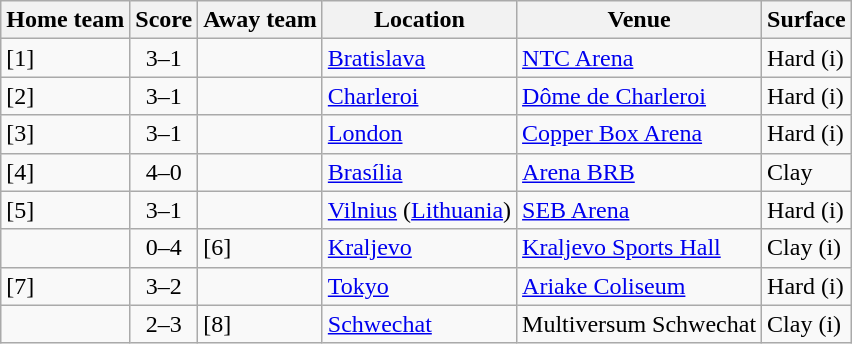<table class="wikitable">
<tr>
<th>Home team</th>
<th>Score</th>
<th>Away team</th>
<th>Location</th>
<th>Venue</th>
<th>Surface</th>
</tr>
<tr>
<td><strong></strong> [1]</td>
<td align=center>3–1</td>
<td></td>
<td><a href='#'>Bratislava</a></td>
<td><a href='#'>NTC Arena</a></td>
<td>Hard (i)</td>
</tr>
<tr>
<td><strong></strong> [2]</td>
<td align=center>3–1</td>
<td></td>
<td><a href='#'>Charleroi</a></td>
<td><a href='#'>Dôme de Charleroi</a></td>
<td>Hard (i)</td>
</tr>
<tr>
<td><strong></strong> [3]</td>
<td align=center>3–1</td>
<td></td>
<td><a href='#'>London</a></td>
<td><a href='#'>Copper Box Arena</a></td>
<td>Hard (i)</td>
</tr>
<tr>
<td><strong></strong> [4]</td>
<td align=center>4–0</td>
<td></td>
<td><a href='#'>Brasília</a></td>
<td><a href='#'>Arena BRB</a></td>
<td>Clay</td>
</tr>
<tr>
<td><strong></strong> [5]</td>
<td align=center>3–1</td>
<td></td>
<td><a href='#'>Vilnius</a> (<a href='#'>Lithuania</a>)</td>
<td><a href='#'>SEB Arena</a></td>
<td>Hard (i)</td>
</tr>
<tr>
<td></td>
<td align=center>0–4</td>
<td><strong></strong> [6]</td>
<td><a href='#'>Kraljevo</a></td>
<td><a href='#'>Kraljevo Sports Hall</a></td>
<td>Clay (i)</td>
</tr>
<tr>
<td><strong></strong> [7]</td>
<td align=center>3–2</td>
<td></td>
<td><a href='#'>Tokyo</a></td>
<td><a href='#'>Ariake Coliseum</a></td>
<td>Hard (i)</td>
</tr>
<tr>
<td></td>
<td align=center>2–3</td>
<td><strong></strong> [8]</td>
<td><a href='#'>Schwechat</a></td>
<td>Multiversum Schwechat</td>
<td>Clay (i)</td>
</tr>
</table>
